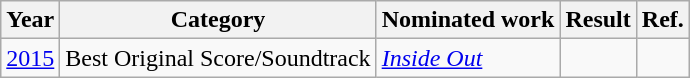<table class="wikitable">
<tr>
<th>Year</th>
<th>Category</th>
<th>Nominated work</th>
<th>Result</th>
<th>Ref.</th>
</tr>
<tr>
<td><a href='#'>2015</a></td>
<td>Best Original Score/Soundtrack</td>
<td><em><a href='#'>Inside Out</a></em></td>
<td></td>
<td align="center"></td>
</tr>
</table>
